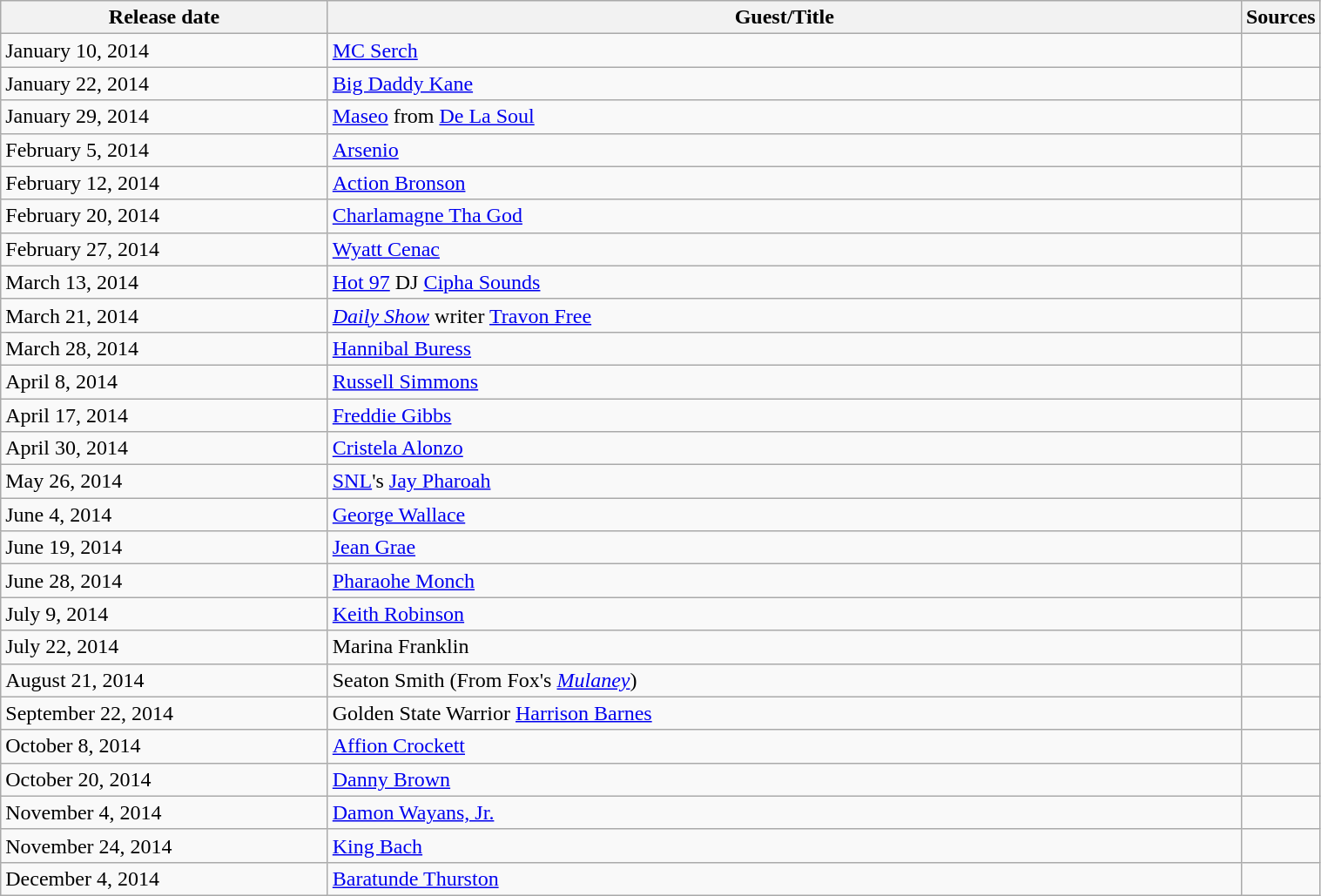<table class="wikitable sortable" style="width:80%;">
<tr>
<th style="width:25%;">Release date</th>
<th style="width:70%;">Guest/Title</th>
<th style="width:5%;">Sources</th>
</tr>
<tr>
<td>January 10, 2014</td>
<td><a href='#'>MC Serch</a></td>
<td></td>
</tr>
<tr>
<td>January 22, 2014</td>
<td><a href='#'>Big Daddy Kane</a></td>
<td></td>
</tr>
<tr>
<td>January 29, 2014</td>
<td><a href='#'>Maseo</a> from <a href='#'>De La Soul</a></td>
<td></td>
</tr>
<tr>
<td>February 5, 2014</td>
<td><a href='#'>Arsenio</a></td>
<td></td>
</tr>
<tr>
<td>February 12, 2014</td>
<td><a href='#'>Action Bronson</a></td>
<td></td>
</tr>
<tr>
<td>February 20, 2014</td>
<td><a href='#'>Charlamagne Tha God</a></td>
<td></td>
</tr>
<tr>
<td>February 27, 2014</td>
<td><a href='#'>Wyatt Cenac</a></td>
<td></td>
</tr>
<tr>
<td>March 13, 2014</td>
<td><a href='#'>Hot 97</a> DJ <a href='#'>Cipha Sounds</a></td>
<td></td>
</tr>
<tr>
<td>March 21, 2014</td>
<td><em><a href='#'>Daily Show</a></em> writer <a href='#'>Travon Free</a></td>
<td></td>
</tr>
<tr>
<td>March 28, 2014</td>
<td><a href='#'>Hannibal Buress</a></td>
<td></td>
</tr>
<tr>
<td>April 8, 2014</td>
<td><a href='#'>Russell Simmons</a></td>
<td></td>
</tr>
<tr>
<td>April 17, 2014</td>
<td><a href='#'>Freddie Gibbs</a></td>
<td></td>
</tr>
<tr>
<td>April 30, 2014</td>
<td><a href='#'>Cristela Alonzo</a></td>
<td></td>
</tr>
<tr>
<td>May 26, 2014</td>
<td><a href='#'>SNL</a>'s <a href='#'>Jay Pharoah</a></td>
<td></td>
</tr>
<tr>
<td>June 4, 2014</td>
<td><a href='#'>George Wallace</a></td>
<td></td>
</tr>
<tr>
<td>June 19, 2014</td>
<td><a href='#'>Jean Grae</a></td>
<td></td>
</tr>
<tr>
<td>June 28, 2014</td>
<td><a href='#'>Pharaohe Monch</a></td>
<td></td>
</tr>
<tr>
<td>July 9, 2014</td>
<td><a href='#'>Keith Robinson</a></td>
<td></td>
</tr>
<tr>
<td>July 22, 2014</td>
<td>Marina Franklin</td>
<td></td>
</tr>
<tr>
<td>August 21, 2014</td>
<td>Seaton Smith (From Fox's <em><a href='#'>Mulaney</a></em>)</td>
<td></td>
</tr>
<tr>
<td>September 22, 2014</td>
<td>Golden State Warrior <a href='#'>Harrison Barnes</a></td>
<td></td>
</tr>
<tr>
<td>October 8, 2014</td>
<td><a href='#'>Affion Crockett</a></td>
<td></td>
</tr>
<tr>
<td>October 20, 2014</td>
<td><a href='#'>Danny Brown</a></td>
<td></td>
</tr>
<tr>
<td>November 4, 2014</td>
<td><a href='#'>Damon Wayans, Jr.</a></td>
<td></td>
</tr>
<tr>
<td>November 24, 2014</td>
<td><a href='#'>King Bach</a></td>
<td></td>
</tr>
<tr>
<td>December 4, 2014</td>
<td><a href='#'>Baratunde Thurston</a></td>
<td></td>
</tr>
</table>
